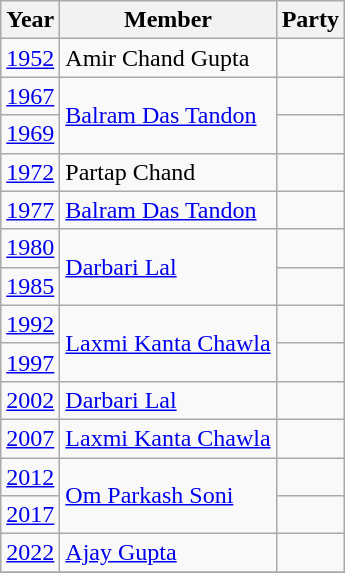<table class="wikitable">
<tr>
<th>Year</th>
<th>Member</th>
<th colspan="2">Party</th>
</tr>
<tr>
<td><a href='#'>1952</a></td>
<td>Amir  Chand Gupta</td>
<td></td>
</tr>
<tr>
<td><a href='#'>1967</a></td>
<td rowspan="2"><a href='#'>Balram Das Tandon</a></td>
<td></td>
</tr>
<tr>
<td><a href='#'>1969</a></td>
</tr>
<tr>
<td><a href='#'>1972</a></td>
<td>Partap Chand</td>
<td></td>
</tr>
<tr>
<td><a href='#'>1977</a></td>
<td><a href='#'>Balram Das Tandon</a></td>
<td></td>
</tr>
<tr>
<td><a href='#'>1980</a></td>
<td rowspan="2"><a href='#'>Darbari Lal</a></td>
<td></td>
</tr>
<tr>
<td><a href='#'>1985</a></td>
<td></td>
</tr>
<tr>
<td><a href='#'>1992</a></td>
<td rowspan="2"><a href='#'>Laxmi Kanta Chawla</a></td>
<td></td>
</tr>
<tr>
<td><a href='#'>1997</a></td>
</tr>
<tr>
<td><a href='#'>2002</a></td>
<td><a href='#'>Darbari Lal</a></td>
<td></td>
</tr>
<tr>
<td><a href='#'>2007</a></td>
<td><a href='#'>Laxmi Kanta Chawla</a></td>
<td></td>
</tr>
<tr>
<td><a href='#'>2012</a></td>
<td rowspan="2"><a href='#'>Om Parkash Soni</a></td>
<td></td>
</tr>
<tr>
<td><a href='#'>2017</a></td>
</tr>
<tr>
<td><a href='#'>2022</a></td>
<td><a href='#'>Ajay Gupta</a></td>
<td></td>
</tr>
<tr>
</tr>
</table>
